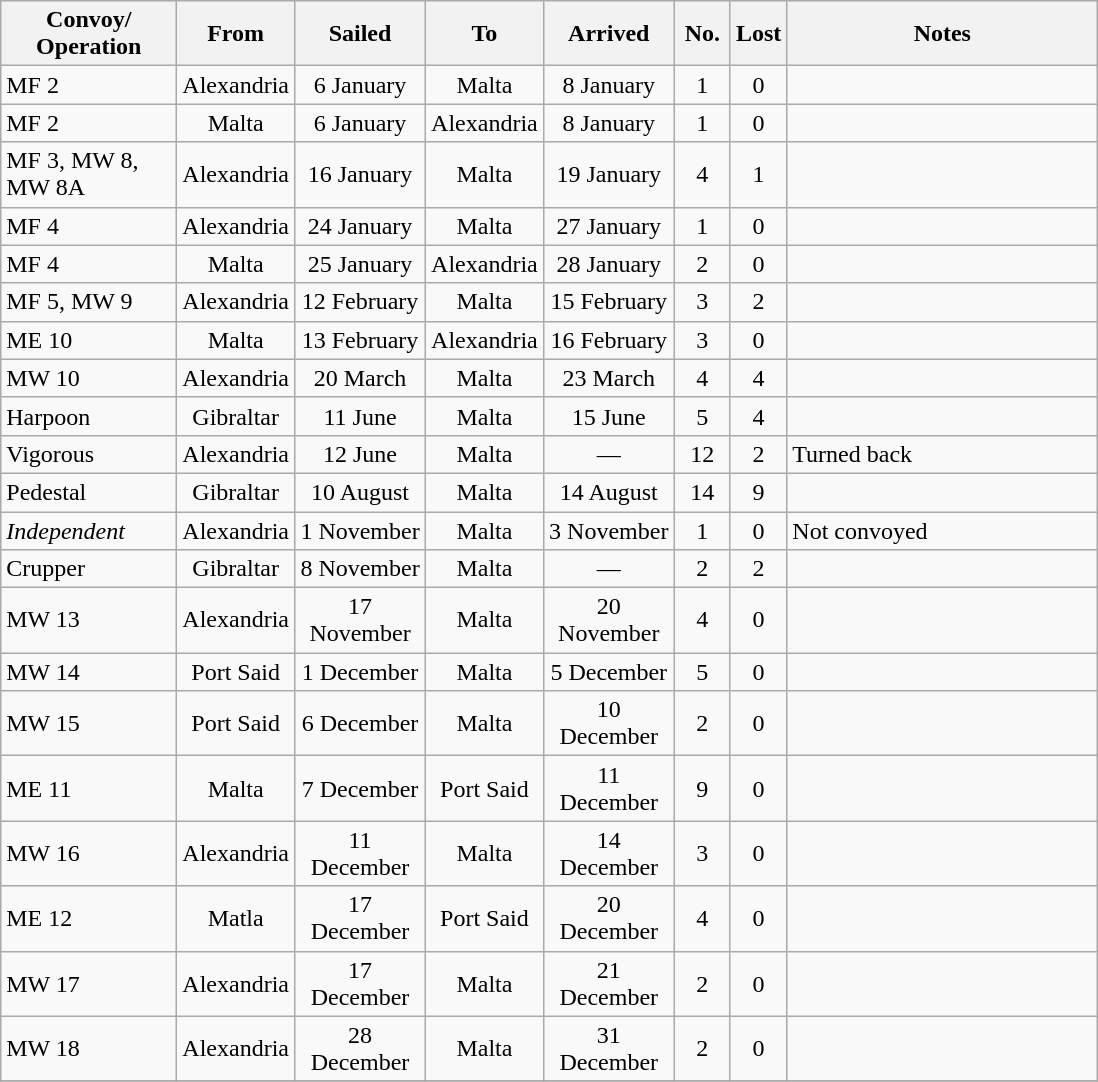<table class="wikitable sortable">
<tr>
<th scope="col" width="110px">Convoy/<br>Operation</th>
<th scope="col" width="60px">From</th>
<th scope="col" width="80px">Sailed</th>
<th scope="col" width="60px">To</th>
<th scope="col" width="80px">Arrived</th>
<th scope="col" width="30px">No.</th>
<th scope="col" width="30px">Lost</th>
<th scope="col" width="200px">Notes</th>
</tr>
<tr>
<td align="left">MF 2</td>
<td align="center">Alexandria</td>
<td align="center">6 January</td>
<td align="center">Malta</td>
<td align="center">8 January</td>
<td align="center">1</td>
<td align="center">0</td>
<td align="left"></td>
</tr>
<tr>
<td align="left">MF 2</td>
<td align="center">Malta</td>
<td align="center">6 January</td>
<td align="center">Alexandria</td>
<td align="center">8 January</td>
<td align="center">1</td>
<td align="center">0</td>
<td align="left"></td>
</tr>
<tr>
<td align="left">MF 3, MW 8, MW 8A</td>
<td align="center">Alexandria</td>
<td align="center">16 January</td>
<td align="center">Malta</td>
<td align="center">19 January</td>
<td align="center">4</td>
<td align="center">1</td>
<td align="left"></td>
</tr>
<tr>
<td align="left">MF 4</td>
<td align="center">Alexandria</td>
<td align="center">24 January</td>
<td align="center">Malta</td>
<td align="center">27 January</td>
<td align="center">1</td>
<td align="center">0</td>
<td align="left"></td>
</tr>
<tr>
<td align="left">MF 4</td>
<td align="center">Malta</td>
<td align="center">25 January</td>
<td align="center">Alexandria</td>
<td align="center">28 January</td>
<td align="center">2</td>
<td align="center">0</td>
<td align="left"></td>
</tr>
<tr>
<td align="left">MF 5, MW 9</td>
<td align="center">Alexandria</td>
<td align="center">12 February</td>
<td align="center">Malta</td>
<td align="center">15 February</td>
<td align="center">3</td>
<td align="center">2</td>
<td align="left"></td>
</tr>
<tr>
<td align="left">ME 10</td>
<td align="center">Malta</td>
<td align="center">13 February</td>
<td align="center">Alexandria</td>
<td align="center">16 February</td>
<td align="center">3</td>
<td align="center">0</td>
<td align="left"></td>
</tr>
<tr>
<td align="left">MW 10</td>
<td align="center">Alexandria</td>
<td align="center">20 March</td>
<td align="center">Malta</td>
<td align="center">23 March</td>
<td align="center">4</td>
<td align="center">4</td>
<td align="left"></td>
</tr>
<tr>
<td align="left">Harpoon</td>
<td align="center">Gibraltar</td>
<td align="center">11 June</td>
<td align="center">Malta</td>
<td align="center">15 June</td>
<td align="center">5</td>
<td align="center">4</td>
<td align="left"></td>
</tr>
<tr>
<td align="left">Vigorous</td>
<td align="center">Alexandria</td>
<td align="center">12 June</td>
<td align="center">Malta</td>
<td align="center">—</td>
<td align="center">12</td>
<td align="center">2</td>
<td align="left">Turned back</td>
</tr>
<tr>
<td align="left">Pedestal</td>
<td align="center">Gibraltar</td>
<td align="center">10 August</td>
<td align="center">Malta</td>
<td align="center">14 August</td>
<td align="center">14</td>
<td align="center">9</td>
<td align="left"></td>
</tr>
<tr>
<td align="left"><em>Independent</em></td>
<td align="center">Alexandria</td>
<td align="center">1 November</td>
<td align="center">Malta</td>
<td align="center">3 November</td>
<td align="center">1</td>
<td align="center">0</td>
<td align="left">Not convoyed</td>
</tr>
<tr>
<td align="left">Crupper</td>
<td align="center">Gibraltar</td>
<td align="center">8 November</td>
<td align="center">Malta</td>
<td align="center">—</td>
<td align="center">2</td>
<td align="center">2</td>
<td align="left"></td>
</tr>
<tr>
<td align="left">MW 13</td>
<td align="center">Alexandria</td>
<td align="center">17 November</td>
<td align="center">Malta</td>
<td align="center">20 November</td>
<td align="center">4</td>
<td align="center">0</td>
<td align="left"></td>
</tr>
<tr>
<td align="left">MW 14</td>
<td align="center">Port Said</td>
<td align="center">1 December</td>
<td align="center">Malta</td>
<td align="center">5 December</td>
<td align="center">5</td>
<td align="center">0</td>
<td align="left"></td>
</tr>
<tr>
<td align="left">MW 15</td>
<td align="center">Port Said</td>
<td align="center">6 December</td>
<td align="center">Malta</td>
<td align="center">10 December</td>
<td align="center">2</td>
<td align="center">0</td>
<td align="left"></td>
</tr>
<tr>
<td align="left">ME 11</td>
<td align="center">Malta</td>
<td align="center">7 December</td>
<td align="center">Port Said</td>
<td align="center">11 December</td>
<td align="center">9</td>
<td align="center">0</td>
<td align="left"></td>
</tr>
<tr>
<td align="left">MW 16</td>
<td align="center">Alexandria</td>
<td align="center">11 December</td>
<td align="center">Malta</td>
<td align="center">14 December</td>
<td align="center">3</td>
<td align="center">0</td>
<td align="left"></td>
</tr>
<tr>
<td align="left">ME 12</td>
<td align="center">Matla</td>
<td align="center">17 December</td>
<td align="center">Port Said</td>
<td align="center">20 December</td>
<td align="center">4</td>
<td align="center">0</td>
<td align="left"></td>
</tr>
<tr>
<td align="left">MW 17</td>
<td align="center">Alexandria</td>
<td align="center">17 December</td>
<td align="center">Malta</td>
<td align="center">21 December</td>
<td align="center">2</td>
<td align="center">0</td>
<td align="left"></td>
</tr>
<tr>
<td align="left">MW 18</td>
<td align="center">Alexandria</td>
<td align="center">28 December</td>
<td align="center">Malta</td>
<td align="center">31 December</td>
<td align="center">2</td>
<td align="center">0</td>
<td align="left"></td>
</tr>
<tr>
</tr>
</table>
